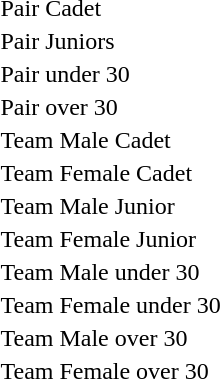<table>
<tr>
<td rowspan=2>Pair Cadet</td>
<td rowspan=2></td>
<td rowspan=2></td>
<td></td>
</tr>
<tr>
<td></td>
</tr>
<tr>
<td rowspan=2>Pair Juniors</td>
<td rowspan=2></td>
<td rowspan=2></td>
<td></td>
</tr>
<tr>
<td></td>
</tr>
<tr>
<td rowspan=2>Pair under 30</td>
<td rowspan=2></td>
<td rowspan=2></td>
<td></td>
</tr>
<tr>
<td></td>
</tr>
<tr>
<td rowspan=2>Pair over 30</td>
<td rowspan=2></td>
<td rowspan=2></td>
<td></td>
</tr>
<tr>
<td></td>
</tr>
<tr>
<td rowspan=2>Team Male Cadet</td>
<td rowspan=2></td>
<td rowspan=2></td>
<td></td>
</tr>
<tr>
<td></td>
</tr>
<tr>
<td rowspan=2>Team Female Cadet</td>
<td rowspan=2></td>
<td rowspan=2></td>
<td></td>
</tr>
<tr>
<td></td>
</tr>
<tr>
<td rowspan=2>Team Male Junior</td>
<td rowspan=2></td>
<td rowspan=2></td>
<td></td>
</tr>
<tr>
<td></td>
</tr>
<tr>
<td rowspan=2>Team Female Junior</td>
<td rowspan=2></td>
<td rowspan=2></td>
<td></td>
</tr>
<tr>
<td></td>
</tr>
<tr>
<td rowspan=2>Team Male under 30</td>
<td rowspan=2></td>
<td rowspan=2></td>
<td></td>
</tr>
<tr>
<td></td>
</tr>
<tr>
<td rowspan=2>Team Female under 30</td>
<td rowspan=2></td>
<td rowspan=2></td>
<td></td>
</tr>
<tr>
<td></td>
</tr>
<tr>
<td rowspan=2>Team Male over 30</td>
<td rowspan=2></td>
<td rowspan=2></td>
<td></td>
</tr>
<tr>
<td></td>
</tr>
<tr>
<td rowspan=2>Team Female over 30</td>
<td rowspan=2></td>
<td rowspan=2></td>
<td></td>
</tr>
<tr>
<td></td>
</tr>
</table>
